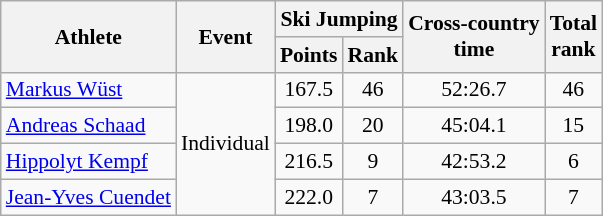<table class="wikitable" style="font-size:90%">
<tr>
<th rowspan="2">Athlete</th>
<th rowspan="2">Event</th>
<th colspan="2">Ski Jumping</th>
<th rowspan="2">Cross-country <br> time</th>
<th rowspan="2">Total <br> rank</th>
</tr>
<tr>
<th>Points</th>
<th>Rank</th>
</tr>
<tr>
<td><a href='#'>Markus Wüst</a></td>
<td rowspan="4">Individual</td>
<td align="center">167.5</td>
<td align="center">46</td>
<td align="center">52:26.7</td>
<td align="center">46</td>
</tr>
<tr>
<td><a href='#'>Andreas Schaad</a></td>
<td align="center">198.0</td>
<td align="center">20</td>
<td align="center">45:04.1</td>
<td align="center">15</td>
</tr>
<tr>
<td><a href='#'>Hippolyt Kempf</a></td>
<td align="center">216.5</td>
<td align="center">9</td>
<td align="center">42:53.2</td>
<td align="center">6</td>
</tr>
<tr>
<td><a href='#'>Jean-Yves Cuendet</a></td>
<td align="center">222.0</td>
<td align="center">7</td>
<td align="center">43:03.5</td>
<td align="center">7</td>
</tr>
</table>
